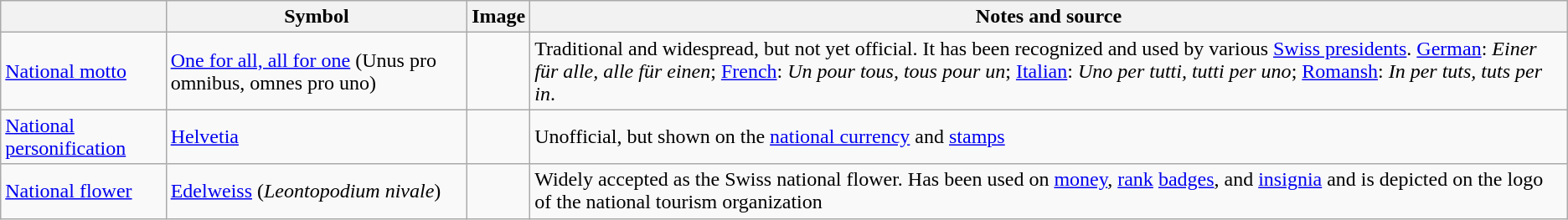<table class="wikitable">
<tr>
<th></th>
<th>Symbol</th>
<th>Image</th>
<th>Notes and source</th>
</tr>
<tr>
<td><a href='#'>National motto</a></td>
<td><a href='#'>One for all, all for one</a> (Unus pro omnibus, omnes pro uno)</td>
<td></td>
<td> Traditional and widespread, but not yet official. It has been recognized and used by various <a href='#'>Swiss presidents</a>. <a href='#'>German</a>: <em>Einer für alle, alle für einen</em>; <a href='#'>French</a>: <em>Un pour tous, tous pour un</em>; <a href='#'>Italian</a>: <em>Uno per tutti, tutti per uno</em>; <a href='#'>Romansh</a>: <em>In per tuts, tuts per in</em>.</td>
</tr>
<tr>
<td><a href='#'>National personification</a></td>
<td><a href='#'>Helvetia</a></td>
<td></td>
<td> Unofficial, but shown on the <a href='#'>national currency</a> and <a href='#'>stamps</a></td>
</tr>
<tr>
<td><a href='#'>National flower</a></td>
<td><a href='#'>Edelweiss</a> (<em>Leontopodium nivale</em>)</td>
<td></td>
<td> Widely accepted as the Swiss national flower. Has been used on <a href='#'>money</a>, <a href='#'>rank</a> <a href='#'>badges</a>, and <a href='#'>insignia</a> and is depicted on the logo of the national tourism organization </td>
</tr>
</table>
